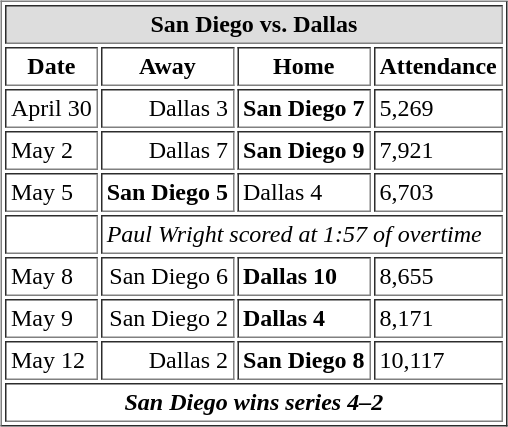<table cellspacing="10">
<tr>
<td valign="top"><br><table cellpadding="3" border="1">
<tr>
<th bgcolor="#DDDDDD" align="center" colspan="4">San Diego vs. Dallas</th>
</tr>
<tr>
<th>Date</th>
<th>Away</th>
<th>Home</th>
<th>Attendance</th>
</tr>
<tr>
<td>April 30</td>
<td align="right">Dallas 3</td>
<td><strong>San Diego 7</strong></td>
<td>5,269</td>
</tr>
<tr>
<td>May 2</td>
<td align="right">Dallas 7</td>
<td><strong>San Diego 9</strong></td>
<td>7,921</td>
</tr>
<tr>
<td>May 5</td>
<td align="right"><strong>San Diego 5</strong></td>
<td>Dallas 4</td>
<td>6,703</td>
</tr>
<tr>
<td></td>
<td align="left" colspan="4"><em>Paul Wright scored at 1:57 of overtime</em></td>
</tr>
<tr>
<td>May 8</td>
<td align="right">San Diego 6</td>
<td><strong>Dallas 10</strong></td>
<td>8,655</td>
</tr>
<tr>
<td>May 9</td>
<td align="right">San Diego 2</td>
<td><strong>Dallas 4</strong></td>
<td>8,171</td>
</tr>
<tr>
<td>May 12</td>
<td align="right">Dallas 2</td>
<td><strong>San Diego 8</strong></td>
<td>10,117</td>
</tr>
<tr>
<td align="center" colspan="4"><strong><em>San Diego wins series 4–2</em></strong></td>
</tr>
</table>
</td>
</tr>
</table>
